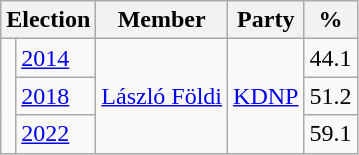<table class=wikitable>
<tr>
<th colspan=2>Election</th>
<th>Member</th>
<th>Party</th>
<th>%</th>
</tr>
<tr>
<td rowspan=3 bgcolor=></td>
<td><a href='#'>2014</a></td>
<td rowspan=3><a href='#'>László Földi</a></td>
<td rowspan=3><a href='#'>KDNP</a></td>
<td align=right>44.1</td>
</tr>
<tr>
<td><a href='#'>2018</a></td>
<td align=right>51.2</td>
</tr>
<tr>
<td><a href='#'>2022</a></td>
<td align=right>59.1</td>
</tr>
</table>
